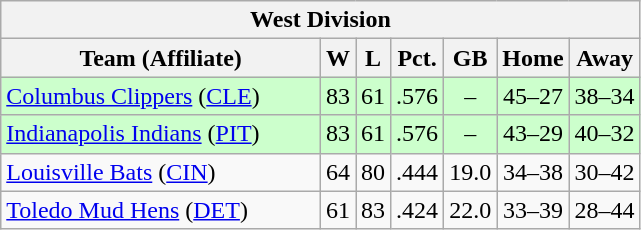<table class="wikitable">
<tr>
<th colspan="7">West Division</th>
</tr>
<tr>
<th width="50%">Team (Affiliate)</th>
<th>W</th>
<th>L</th>
<th>Pct.</th>
<th>GB</th>
<th>Home</th>
<th>Away</th>
</tr>
<tr align=center bgcolor=ccffcc>
<td align=left><a href='#'>Columbus Clippers</a> (<a href='#'>CLE</a>)</td>
<td>83</td>
<td>61</td>
<td>.576</td>
<td>–</td>
<td>45–27</td>
<td>38–34</td>
</tr>
<tr align=center bgcolor=ccffcc>
<td align=left><a href='#'>Indianapolis Indians</a> (<a href='#'>PIT</a>)</td>
<td>83</td>
<td>61</td>
<td>.576</td>
<td>–</td>
<td>43–29</td>
<td>40–32</td>
</tr>
<tr align=center>
<td align=left><a href='#'>Louisville Bats</a> (<a href='#'>CIN</a>)</td>
<td>64</td>
<td>80</td>
<td>.444</td>
<td>19.0</td>
<td>34–38</td>
<td>30–42</td>
</tr>
<tr align=center>
<td align=left><a href='#'>Toledo Mud Hens</a> (<a href='#'>DET</a>)</td>
<td>61</td>
<td>83</td>
<td>.424</td>
<td>22.0</td>
<td>33–39</td>
<td>28–44</td>
</tr>
</table>
